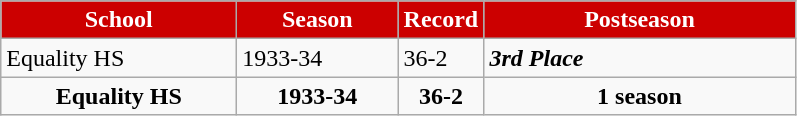<table class="wikitable">
<tr align="center"  style="background:#CC0000; color:#FFFFFF;">
<td><strong>School</strong></td>
<td><strong>Season</strong></td>
<td><strong>Record</strong></td>
<td><strong>Postseason</strong></td>
</tr>
<tr align= bgcolor="">
<td>Equality HS</td>
<td>1933-34</td>
<td>36-2</td>
<td><strong><em>3rd Place</em></strong></td>
</tr>
<tr align="center" bgcolor="">
<td width="150"><strong>Equality HS</strong></td>
<td width="100"><strong>1933-34</strong></td>
<td width="50"><strong>36-2</strong></td>
<td width="200"><strong>1 season</strong></td>
</tr>
</table>
